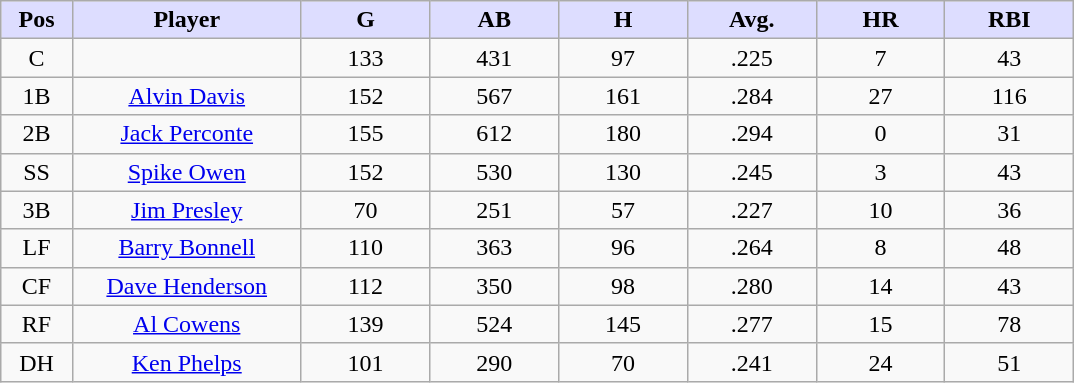<table class="wikitable sortable">
<tr>
<th style="background:#ddf; width:5%;">Pos</th>
<th style="background:#ddf; width:16%;">Player</th>
<th style="background:#ddf; width:9%;">G</th>
<th style="background:#ddf; width:9%;">AB</th>
<th style="background:#ddf; width:9%;">H</th>
<th style="background:#ddf; width:9%;">Avg.</th>
<th style="background:#ddf; width:9%;">HR</th>
<th style="background:#ddf; width:9%;">RBI</th>
</tr>
<tr style="text-align:center;">
<td>C</td>
<td></td>
<td>133</td>
<td>431</td>
<td>97</td>
<td>.225</td>
<td>7</td>
<td>43</td>
</tr>
<tr align=center>
<td>1B</td>
<td><a href='#'>Alvin Davis</a></td>
<td>152</td>
<td>567</td>
<td>161</td>
<td>.284</td>
<td>27</td>
<td>116</td>
</tr>
<tr align=center>
<td>2B</td>
<td><a href='#'>Jack Perconte</a></td>
<td>155</td>
<td>612</td>
<td>180</td>
<td>.294</td>
<td>0</td>
<td>31</td>
</tr>
<tr align=center>
<td>SS</td>
<td><a href='#'>Spike Owen</a></td>
<td>152</td>
<td>530</td>
<td>130</td>
<td>.245</td>
<td>3</td>
<td>43</td>
</tr>
<tr align=center>
<td>3B</td>
<td><a href='#'>Jim Presley</a></td>
<td>70</td>
<td>251</td>
<td>57</td>
<td>.227</td>
<td>10</td>
<td>36</td>
</tr>
<tr align=center>
<td>LF</td>
<td><a href='#'>Barry Bonnell</a></td>
<td>110</td>
<td>363</td>
<td>96</td>
<td>.264</td>
<td>8</td>
<td>48</td>
</tr>
<tr align=center>
<td>CF</td>
<td><a href='#'>Dave Henderson</a></td>
<td>112</td>
<td>350</td>
<td>98</td>
<td>.280</td>
<td>14</td>
<td>43</td>
</tr>
<tr align=center>
<td>RF</td>
<td><a href='#'>Al Cowens</a></td>
<td>139</td>
<td>524</td>
<td>145</td>
<td>.277</td>
<td>15</td>
<td>78</td>
</tr>
<tr align=center>
<td>DH</td>
<td><a href='#'>Ken Phelps</a></td>
<td>101</td>
<td>290</td>
<td>70</td>
<td>.241</td>
<td>24</td>
<td>51</td>
</tr>
</table>
